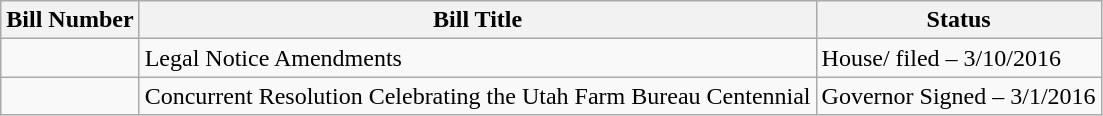<table class="wikitable">
<tr>
<th>Bill Number</th>
<th>Bill Title</th>
<th>Status</th>
</tr>
<tr>
<td></td>
<td>Legal Notice Amendments</td>
<td>House/ filed – 3/10/2016</td>
</tr>
<tr>
<td></td>
<td>Concurrent Resolution Celebrating the Utah Farm Bureau Centennial</td>
<td>Governor Signed – 3/1/2016</td>
</tr>
</table>
